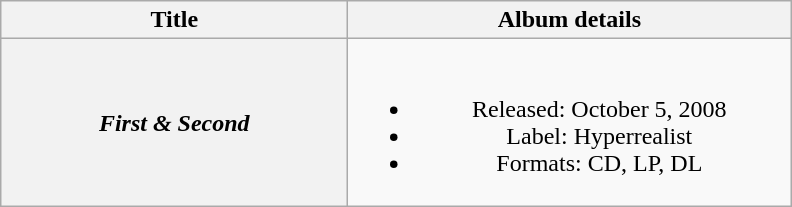<table class="wikitable plainrowheaders" style="text-align:center;">
<tr>
<th scope="col" style="width:14em;">Title</th>
<th scope="col" style="width:18em;">Album details</th>
</tr>
<tr>
<th scope="row"><em>First & Second</em></th>
<td><br><ul><li>Released: October 5, 2008</li><li>Label: Hyperrealist</li><li>Formats: CD, LP, DL</li></ul></td>
</tr>
</table>
